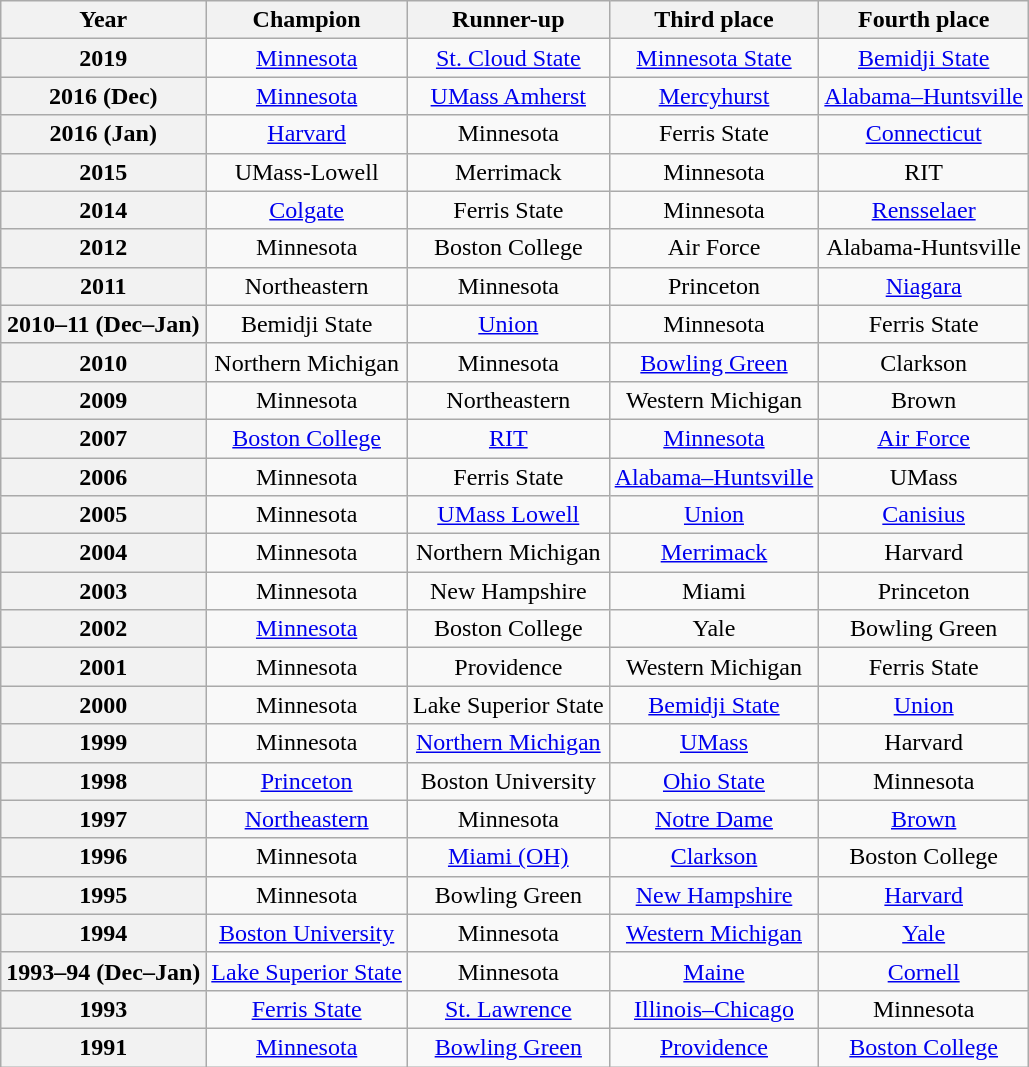<table class="wikitable" style="text-align:center" cellpadding=2 cellspacing=2>
<tr>
<th>Year</th>
<th>Champion</th>
<th>Runner-up</th>
<th>Third place</th>
<th>Fourth place</th>
</tr>
<tr>
<th>2019</th>
<td><a href='#'>Minnesota</a></td>
<td><a href='#'>St. Cloud State</a></td>
<td><a href='#'>Minnesota State</a></td>
<td><a href='#'>Bemidji State</a></td>
</tr>
<tr>
<th>2016 (Dec)</th>
<td><a href='#'>Minnesota</a></td>
<td><a href='#'>UMass Amherst</a></td>
<td><a href='#'>Mercyhurst</a></td>
<td><a href='#'>Alabama–Huntsville</a></td>
</tr>
<tr>
<th>2016 (Jan)</th>
<td><a href='#'>Harvard</a></td>
<td>Minnesota</td>
<td>Ferris State</td>
<td><a href='#'>Connecticut</a></td>
</tr>
<tr>
<th>2015</th>
<td>UMass-Lowell</td>
<td>Merrimack</td>
<td>Minnesota</td>
<td>RIT</td>
</tr>
<tr>
<th>2014</th>
<td><a href='#'>Colgate</a></td>
<td>Ferris State</td>
<td>Minnesota</td>
<td><a href='#'>Rensselaer</a></td>
</tr>
<tr>
<th>2012</th>
<td>Minnesota</td>
<td>Boston College</td>
<td>Air Force</td>
<td>Alabama-Huntsville</td>
</tr>
<tr>
<th>2011</th>
<td>Northeastern</td>
<td>Minnesota</td>
<td>Princeton</td>
<td><a href='#'>Niagara</a></td>
</tr>
<tr>
<th>2010–11 (Dec–Jan)</th>
<td>Bemidji State</td>
<td><a href='#'>Union</a></td>
<td>Minnesota</td>
<td>Ferris State</td>
</tr>
<tr>
<th>2010</th>
<td>Northern Michigan</td>
<td>Minnesota</td>
<td><a href='#'>Bowling Green</a></td>
<td>Clarkson</td>
</tr>
<tr>
<th>2009</th>
<td>Minnesota</td>
<td>Northeastern</td>
<td>Western Michigan</td>
<td>Brown</td>
</tr>
<tr>
<th>2007</th>
<td><a href='#'>Boston College</a></td>
<td><a href='#'>RIT</a></td>
<td><a href='#'>Minnesota</a></td>
<td><a href='#'>Air Force</a></td>
</tr>
<tr>
<th>2006</th>
<td>Minnesota</td>
<td>Ferris State</td>
<td><a href='#'>Alabama–Huntsville</a></td>
<td>UMass</td>
</tr>
<tr>
<th>2005</th>
<td>Minnesota</td>
<td><a href='#'>UMass Lowell</a></td>
<td><a href='#'>Union</a></td>
<td><a href='#'>Canisius</a></td>
</tr>
<tr>
<th>2004</th>
<td>Minnesota</td>
<td>Northern Michigan</td>
<td><a href='#'>Merrimack</a></td>
<td>Harvard</td>
</tr>
<tr>
<th>2003</th>
<td>Minnesota</td>
<td>New Hampshire</td>
<td>Miami</td>
<td>Princeton</td>
</tr>
<tr>
<th>2002</th>
<td><a href='#'>Minnesota</a></td>
<td>Boston College</td>
<td>Yale</td>
<td>Bowling Green</td>
</tr>
<tr>
<th>2001</th>
<td>Minnesota</td>
<td>Providence</td>
<td>Western Michigan</td>
<td>Ferris State</td>
</tr>
<tr>
<th>2000</th>
<td>Minnesota</td>
<td>Lake Superior State</td>
<td><a href='#'>Bemidji State</a></td>
<td><a href='#'>Union</a></td>
</tr>
<tr>
<th>1999</th>
<td>Minnesota</td>
<td><a href='#'>Northern Michigan</a></td>
<td><a href='#'>UMass</a></td>
<td>Harvard</td>
</tr>
<tr>
<th>1998</th>
<td><a href='#'>Princeton</a></td>
<td>Boston University</td>
<td><a href='#'>Ohio State</a></td>
<td>Minnesota</td>
</tr>
<tr>
<th>1997</th>
<td><a href='#'>Northeastern</a></td>
<td>Minnesota</td>
<td><a href='#'>Notre Dame</a></td>
<td><a href='#'>Brown</a></td>
</tr>
<tr>
<th>1996</th>
<td>Minnesota</td>
<td><a href='#'>Miami (OH)</a></td>
<td><a href='#'>Clarkson</a></td>
<td>Boston College</td>
</tr>
<tr>
<th>1995</th>
<td>Minnesota</td>
<td>Bowling Green</td>
<td><a href='#'>New Hampshire</a></td>
<td><a href='#'>Harvard</a></td>
</tr>
<tr>
<th>1994</th>
<td><a href='#'>Boston University</a></td>
<td>Minnesota</td>
<td><a href='#'>Western Michigan</a></td>
<td><a href='#'>Yale</a></td>
</tr>
<tr>
<th>1993–94 (Dec–Jan)</th>
<td><a href='#'>Lake Superior State</a></td>
<td>Minnesota</td>
<td><a href='#'>Maine</a></td>
<td><a href='#'>Cornell</a></td>
</tr>
<tr>
<th>1993</th>
<td><a href='#'>Ferris State</a></td>
<td><a href='#'>St. Lawrence</a></td>
<td><a href='#'>Illinois–Chicago</a></td>
<td>Minnesota</td>
</tr>
<tr>
<th>1991</th>
<td><a href='#'>Minnesota</a></td>
<td><a href='#'>Bowling Green</a></td>
<td><a href='#'>Providence</a></td>
<td><a href='#'>Boston College</a></td>
</tr>
</table>
